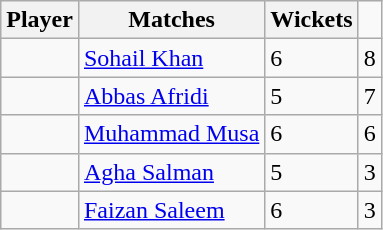<table class="wikitable">
<tr>
<th>Player</th>
<th>Matches</th>
<th>Wickets</th>
</tr>
<tr>
<td></td>
<td><a href='#'>Sohail Khan</a></td>
<td>6</td>
<td>8</td>
</tr>
<tr>
<td></td>
<td><a href='#'>Abbas Afridi</a></td>
<td>5</td>
<td>7</td>
</tr>
<tr>
<td></td>
<td><a href='#'>Muhammad Musa</a></td>
<td>6</td>
<td>6</td>
</tr>
<tr>
<td></td>
<td><a href='#'>Agha Salman</a></td>
<td>5</td>
<td>3</td>
</tr>
<tr>
<td></td>
<td><a href='#'>Faizan Saleem</a></td>
<td>6</td>
<td>3</td>
</tr>
</table>
